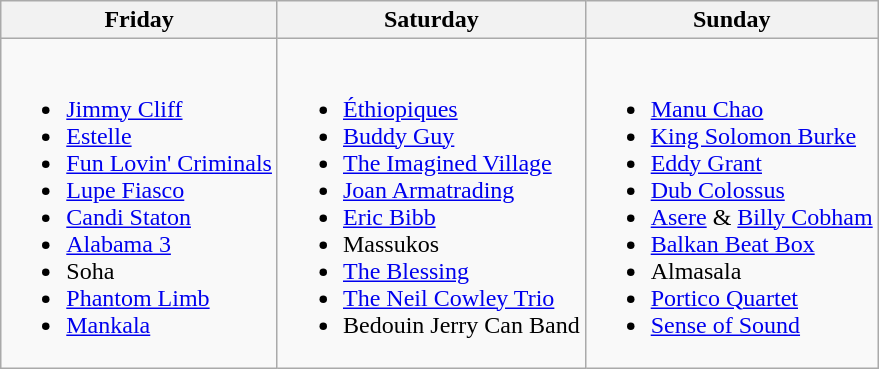<table class="wikitable">
<tr>
<th>Friday</th>
<th>Saturday</th>
<th>Sunday</th>
</tr>
<tr valign="top">
<td><br><ul><li><a href='#'>Jimmy Cliff</a></li><li><a href='#'>Estelle</a></li><li><a href='#'>Fun Lovin' Criminals</a></li><li><a href='#'>Lupe Fiasco</a></li><li><a href='#'>Candi Staton</a></li><li><a href='#'>Alabama 3</a></li><li>Soha</li><li><a href='#'>Phantom Limb</a></li><li><a href='#'>Mankala</a></li></ul></td>
<td><br><ul><li><a href='#'>Éthiopiques</a></li><li><a href='#'>Buddy Guy</a></li><li><a href='#'>The Imagined Village</a></li><li><a href='#'>Joan Armatrading</a></li><li><a href='#'>Eric Bibb</a></li><li>Massukos</li><li><a href='#'>The Blessing</a></li><li><a href='#'>The Neil Cowley Trio</a></li><li>Bedouin Jerry Can Band</li></ul></td>
<td><br><ul><li><a href='#'>Manu Chao</a></li><li><a href='#'>King Solomon Burke</a></li><li><a href='#'>Eddy Grant</a></li><li><a href='#'>Dub Colossus</a></li><li><a href='#'>Asere</a> & <a href='#'>Billy Cobham</a></li><li><a href='#'>Balkan Beat Box</a></li><li>Almasala</li><li><a href='#'>Portico Quartet</a></li><li><a href='#'>Sense of Sound</a></li></ul></td>
</tr>
</table>
